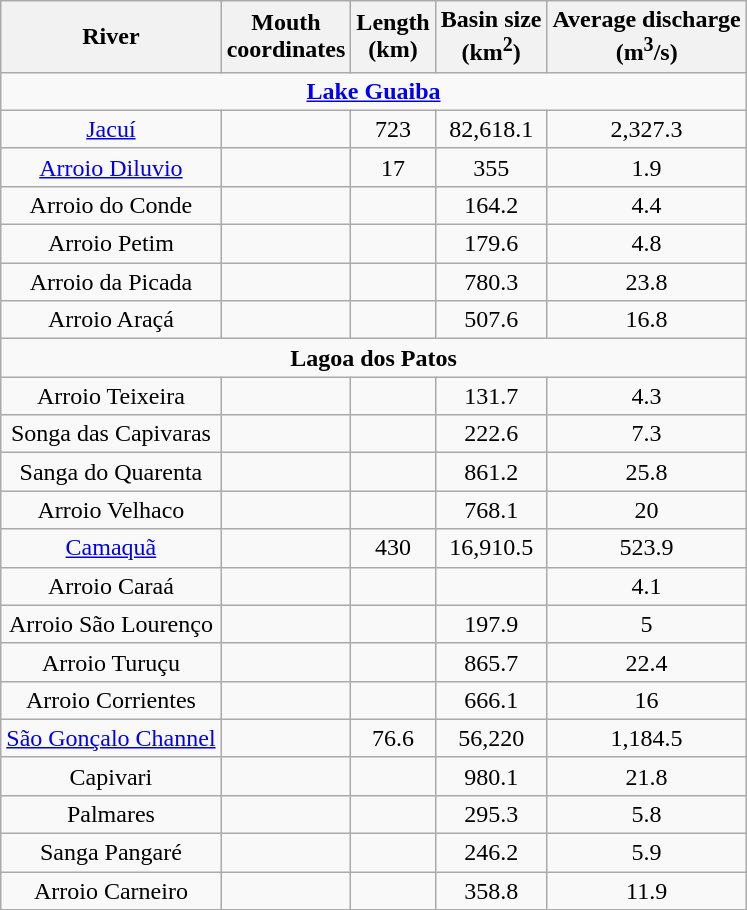<table class="wikitable" style="text-align:center;">
<tr>
<th>River</th>
<th>Mouth<br>coordinates</th>
<th>Length<br>(km)</th>
<th>Basin size<br>(km<sup>2</sup>)</th>
<th>Average discharge<br>(m<sup>3</sup>/s)</th>
</tr>
<tr>
<td colspan="5"><strong><a href='#'>Lake Guaiba</a></strong></td>
</tr>
<tr>
<td><a href='#'>Jacuí</a></td>
<td></td>
<td>723</td>
<td>82,618.1</td>
<td>2,327.3</td>
</tr>
<tr>
<td><a href='#'>Arroio Diluvio</a></td>
<td></td>
<td>17</td>
<td>355</td>
<td>1.9</td>
</tr>
<tr>
<td>Arroio do Conde</td>
<td></td>
<td></td>
<td>164.2</td>
<td>4.4</td>
</tr>
<tr>
<td>Arroio Petim</td>
<td></td>
<td></td>
<td>179.6</td>
<td>4.8</td>
</tr>
<tr>
<td>Arroio da Picada</td>
<td></td>
<td></td>
<td>780.3</td>
<td>23.8</td>
</tr>
<tr>
<td>Arroio Araçá</td>
<td></td>
<td></td>
<td>507.6</td>
<td>16.8</td>
</tr>
<tr>
<td colspan="5"><strong>Lagoa dos Patos</strong></td>
</tr>
<tr>
<td>Arroio Teixeira</td>
<td></td>
<td></td>
<td>131.7</td>
<td>4.3</td>
</tr>
<tr>
<td>Songa das Capivaras</td>
<td></td>
<td></td>
<td>222.6</td>
<td>7.3</td>
</tr>
<tr>
<td>Sanga do Quarenta</td>
<td></td>
<td></td>
<td>861.2</td>
<td>25.8</td>
</tr>
<tr>
<td>Arroio Velhaco</td>
<td></td>
<td></td>
<td>768.1</td>
<td>20</td>
</tr>
<tr>
<td><a href='#'>Camaquã</a></td>
<td></td>
<td>430</td>
<td>16,910.5</td>
<td>523.9</td>
</tr>
<tr>
<td>Arroio Caraá</td>
<td></td>
<td></td>
<td></td>
<td>4.1</td>
</tr>
<tr>
<td>Arroio São Lourenço</td>
<td></td>
<td></td>
<td>197.9</td>
<td>5</td>
</tr>
<tr>
<td>Arroio Turuçu</td>
<td></td>
<td></td>
<td>865.7</td>
<td>22.4</td>
</tr>
<tr>
<td>Arroio Corrientes</td>
<td></td>
<td></td>
<td>666.1</td>
<td>16</td>
</tr>
<tr>
<td><a href='#'>São Gonçalo Channel</a></td>
<td></td>
<td>76.6</td>
<td>56,220</td>
<td>1,184.5</td>
</tr>
<tr>
<td>Capivari</td>
<td></td>
<td></td>
<td>980.1</td>
<td>21.8</td>
</tr>
<tr>
<td>Palmares</td>
<td></td>
<td></td>
<td>295.3</td>
<td>5.8</td>
</tr>
<tr>
<td>Sanga Pangaré</td>
<td></td>
<td></td>
<td>246.2</td>
<td>5.9</td>
</tr>
<tr>
<td>Arroio Carneiro</td>
<td></td>
<td></td>
<td>358.8</td>
<td>11.9</td>
</tr>
</table>
